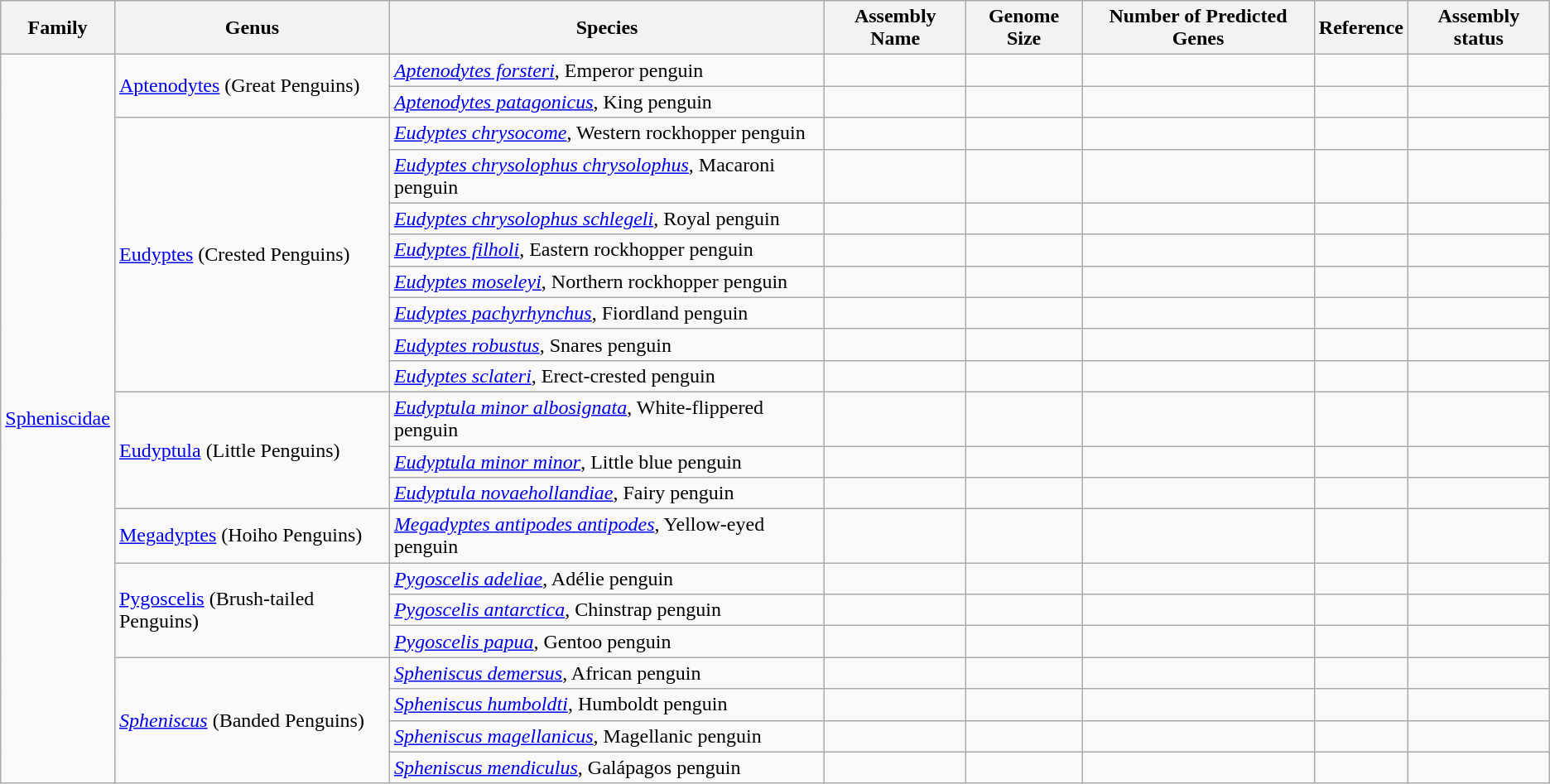<table class="wikitable sortable">
<tr>
<th>Family</th>
<th>Genus</th>
<th>Species</th>
<th>Assembly Name</th>
<th>Genome Size</th>
<th>Number of Predicted Genes</th>
<th>Reference</th>
<th>Assembly status</th>
</tr>
<tr>
<td rowspan="21"><a href='#'>Spheniscidae</a></td>
<td rowspan="2"><a href='#'>Aptenodytes</a> (Great Penguins)</td>
<td><em><a href='#'>Aptenodytes forsteri</a></em>, Emperor penguin</td>
<td></td>
<td></td>
<td></td>
<td></td>
<td></td>
</tr>
<tr>
<td><em><a href='#'>Aptenodytes patagonicus</a></em>, King penguin</td>
<td></td>
<td></td>
<td></td>
<td></td>
<td></td>
</tr>
<tr>
<td rowspan="8"><a href='#'>Eudyptes</a> (Crested Penguins)</td>
<td><em><a href='#'>Eudyptes chrysocome</a></em>, Western rockhopper penguin</td>
<td></td>
<td></td>
<td></td>
<td></td>
<td></td>
</tr>
<tr>
<td><em><a href='#'>Eudyptes chrysolophus chrysolophus</a></em>, Macaroni penguin</td>
<td></td>
<td></td>
<td></td>
<td></td>
<td></td>
</tr>
<tr>
<td><em><a href='#'>Eudyptes chrysolophus schlegeli</a></em>, Royal penguin</td>
<td></td>
<td></td>
<td></td>
<td></td>
<td></td>
</tr>
<tr>
<td><em><a href='#'>Eudyptes filholi</a></em>, Eastern rockhopper penguin</td>
<td></td>
<td></td>
<td></td>
<td></td>
<td></td>
</tr>
<tr>
<td><em><a href='#'>Eudyptes moseleyi</a></em>, Northern rockhopper penguin</td>
<td></td>
<td></td>
<td></td>
<td></td>
<td></td>
</tr>
<tr>
<td><em><a href='#'>Eudyptes pachyrhynchus</a></em>, Fiordland penguin</td>
<td></td>
<td></td>
<td></td>
<td></td>
<td></td>
</tr>
<tr>
<td><em><a href='#'>Eudyptes robustus</a></em>, Snares penguin</td>
<td></td>
<td></td>
<td></td>
<td></td>
<td></td>
</tr>
<tr>
<td><em><a href='#'>Eudyptes sclateri</a></em>, Erect-crested penguin</td>
<td></td>
<td></td>
<td></td>
<td></td>
<td></td>
</tr>
<tr>
<td rowspan="3"><a href='#'>Eudyptula</a> (Little Penguins)</td>
<td><a href='#'><em>Eudyptula minor albosignata</em></a>, White-flippered penguin</td>
<td></td>
<td></td>
<td></td>
<td></td>
<td></td>
</tr>
<tr>
<td><em><a href='#'>Eudyptula minor minor</a></em>, Little blue penguin</td>
<td></td>
<td></td>
<td></td>
<td></td>
<td></td>
</tr>
<tr>
<td><em><a href='#'>Eudyptula novaehollandiae</a></em>, Fairy penguin</td>
<td></td>
<td></td>
<td></td>
<td></td>
<td></td>
</tr>
<tr>
<td><a href='#'>Megadyptes</a> (Hoiho Penguins)</td>
<td><em><a href='#'>Megadyptes antipodes antipodes</a></em>, Yellow-eyed penguin</td>
<td></td>
<td></td>
<td></td>
<td></td>
<td></td>
</tr>
<tr>
<td rowspan="3"><a href='#'>Pygoscelis</a> (Brush-tailed Penguins)</td>
<td><a href='#'><em>Pygoscelis adeliae</em></a>, Adélie penguin</td>
<td></td>
<td></td>
<td></td>
<td></td>
<td></td>
</tr>
<tr>
<td><em><a href='#'>Pygoscelis antarctica</a></em>, Chinstrap penguin</td>
<td></td>
<td></td>
<td></td>
<td></td>
<td></td>
</tr>
<tr>
<td><em><a href='#'>Pygoscelis papua</a></em>, Gentoo penguin</td>
<td></td>
<td></td>
<td></td>
<td></td>
<td></td>
</tr>
<tr>
<td rowspan="4"><em><a href='#'>Spheniscus</a></em> (Banded Penguins)</td>
<td><em><a href='#'>Spheniscus demersus</a></em>, African penguin</td>
<td></td>
<td></td>
<td></td>
<td></td>
<td></td>
</tr>
<tr>
<td><em><a href='#'>Spheniscus humboldti</a></em>, Humboldt penguin</td>
<td></td>
<td></td>
<td></td>
<td></td>
<td></td>
</tr>
<tr>
<td><em><a href='#'>Spheniscus magellanicus</a></em>, Magellanic penguin</td>
<td></td>
<td></td>
<td></td>
<td></td>
<td></td>
</tr>
<tr>
<td><em><a href='#'>Spheniscus mendiculus</a></em>, Galápagos penguin</td>
<td></td>
<td></td>
<td></td>
<td></td>
<td></td>
</tr>
</table>
